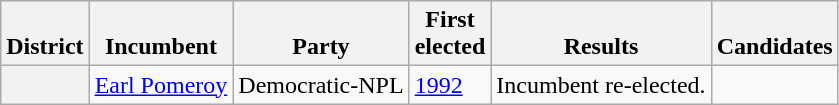<table class=wikitable>
<tr valign=bottom>
<th>District</th>
<th>Incumbent</th>
<th>Party</th>
<th>First<br>elected</th>
<th>Results</th>
<th>Candidates</th>
</tr>
<tr>
<th></th>
<td><a href='#'>Earl Pomeroy</a></td>
<td>Democratic-NPL</td>
<td><a href='#'>1992</a></td>
<td>Incumbent re-elected.</td>
<td nowrap></td>
</tr>
</table>
